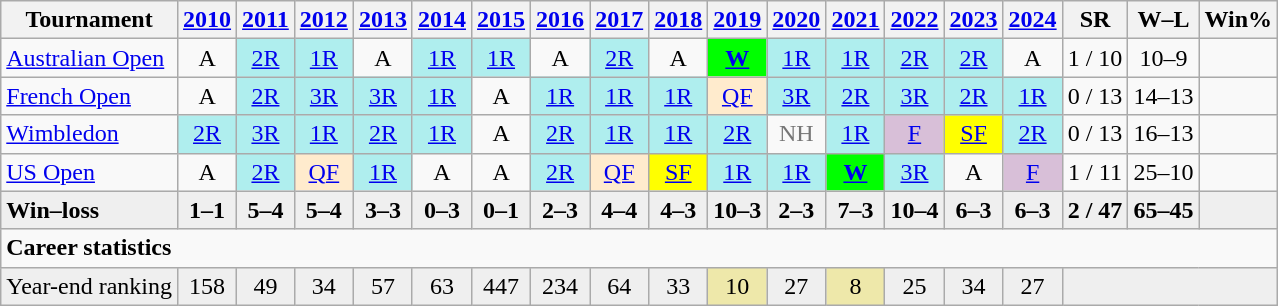<table class=wikitable style="text-align:center">
<tr>
<th>Tournament</th>
<th><a href='#'>2010</a></th>
<th><a href='#'>2011</a></th>
<th><a href='#'>2012</a></th>
<th><a href='#'>2013</a></th>
<th><a href='#'>2014</a></th>
<th><a href='#'>2015</a></th>
<th><a href='#'>2016</a></th>
<th><a href='#'>2017</a></th>
<th><a href='#'>2018</a></th>
<th><a href='#'>2019</a></th>
<th><a href='#'>2020</a></th>
<th><a href='#'>2021</a></th>
<th><a href='#'>2022</a></th>
<th><a href='#'>2023</a></th>
<th><a href='#'>2024</a></th>
<th>SR</th>
<th>W–L</th>
<th>Win%</th>
</tr>
<tr>
<td style=text-align:left><a href='#'>Australian Open</a></td>
<td>A</td>
<td style=background:#afeeee><a href='#'>2R</a></td>
<td style=background:#afeeee><a href='#'>1R</a></td>
<td>A</td>
<td style=background:#afeeee><a href='#'>1R</a></td>
<td style=background:#afeeee><a href='#'>1R</a></td>
<td>A</td>
<td style=background:#afeeee><a href='#'>2R</a></td>
<td>A</td>
<td style=background:lime><strong><a href='#'>W</a></strong></td>
<td style=background:#afeeee><a href='#'>1R</a></td>
<td style=background:#afeeee><a href='#'>1R</a></td>
<td style=background:#afeeee><a href='#'>2R</a></td>
<td style=background:#afeeee><a href='#'>2R</a></td>
<td>A</td>
<td>1 / 10</td>
<td>10–9</td>
<td></td>
</tr>
<tr>
<td style=text-align:left><a href='#'>French Open</a></td>
<td>A</td>
<td style=background:#afeeee><a href='#'>2R</a></td>
<td style=background:#afeeee><a href='#'>3R</a></td>
<td style=background:#afeeee><a href='#'>3R</a></td>
<td style=background:#afeeee><a href='#'>1R</a></td>
<td>A</td>
<td style=background:#afeeee><a href='#'>1R</a></td>
<td style=background:#afeeee><a href='#'>1R</a></td>
<td style=background:#afeeee><a href='#'>1R</a></td>
<td style=background:#ffebcd><a href='#'>QF</a></td>
<td style=background:#afeeee><a href='#'>3R</a></td>
<td style=background:#afeeee><a href='#'>2R</a></td>
<td bgcolor=afeeee><a href='#'>3R</a></td>
<td bgcolor=afeeee><a href='#'>2R</a></td>
<td bgcolor=afeeee><a href='#'>1R</a></td>
<td>0 / 13</td>
<td>14–13</td>
<td></td>
</tr>
<tr>
<td style=text-align:left><a href='#'>Wimbledon</a></td>
<td style=background:#afeeee><a href='#'>2R</a></td>
<td style=background:#afeeee><a href='#'>3R</a></td>
<td style=background:#afeeee><a href='#'>1R</a></td>
<td style=background:#afeeee><a href='#'>2R</a></td>
<td style=background:#afeeee><a href='#'>1R</a></td>
<td>A</td>
<td style=background:#afeeee><a href='#'>2R</a></td>
<td style=background:#afeeee><a href='#'>1R</a></td>
<td style=background:#afeeee><a href='#'>1R</a></td>
<td style=background:#afeeee><a href='#'>2R</a></td>
<td style=color:#767676>NH</td>
<td style=background:#afeeee><a href='#'>1R</a></td>
<td style=background:thistle><a href='#'>F</a></td>
<td style=background:yellow><a href='#'>SF</a></td>
<td style=background:#afeeee><a href='#'>2R</a></td>
<td>0 / 13</td>
<td>16–13</td>
<td></td>
</tr>
<tr>
<td style=text-align:left><a href='#'>US Open</a></td>
<td>A</td>
<td style=background:#afeeee><a href='#'>2R</a></td>
<td style=background:#ffebcd><a href='#'>QF</a></td>
<td style=background:#afeeee><a href='#'>1R</a></td>
<td>A</td>
<td>A</td>
<td style=background:#afeeee><a href='#'>2R</a></td>
<td style=background:#ffebcd><a href='#'>QF</a></td>
<td style=background:yellow><a href='#'>SF</a></td>
<td style=background:#afeeee><a href='#'>1R</a></td>
<td style=background:#afeeee><a href='#'>1R</a></td>
<td style=background:lime><a href='#'><strong>W</strong></a></td>
<td style=background:#afeeee><a href='#'>3R</a></td>
<td>A</td>
<td style=background:thistle><a href='#'>F</a></td>
<td>1 / 11</td>
<td>25–10</td>
<td></td>
</tr>
<tr style=font-weight:bold;background:#efefef>
<td style=text-align:left>Win–loss</td>
<td>1–1</td>
<td>5–4</td>
<td>5–4</td>
<td>3–3</td>
<td>0–3</td>
<td>0–1</td>
<td>2–3</td>
<td>4–4</td>
<td>4–3</td>
<td>10–3</td>
<td>2–3</td>
<td>7–3</td>
<td>10–4</td>
<td>6–3</td>
<td>6–3</td>
<td>2 / 47</td>
<td>65–45</td>
<td></td>
</tr>
<tr>
<td colspan="19" align="left"><strong>Career statistics</strong></td>
</tr>
<tr style=background:#efefef>
<td style=text-align:left>Year-end ranking</td>
<td>158</td>
<td>49</td>
<td>34</td>
<td>57</td>
<td>63</td>
<td>447</td>
<td>234</td>
<td>64</td>
<td>33</td>
<td style=background:#eee8aa>10</td>
<td>27</td>
<td style=background:#eee8aa>8</td>
<td>25</td>
<td>34</td>
<td>27</td>
<td colspan="3"></td>
</tr>
</table>
